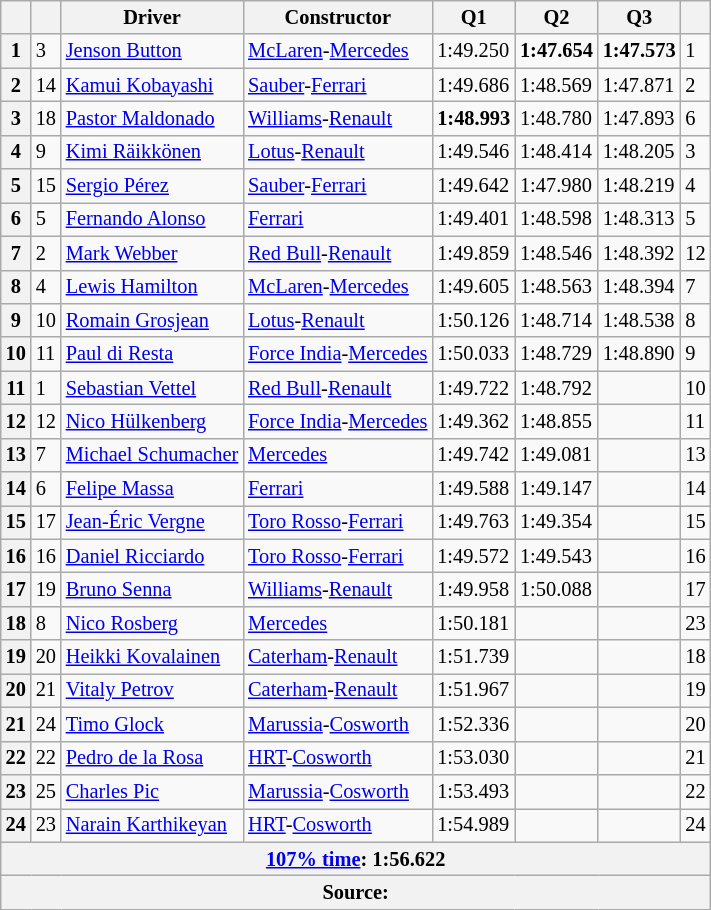<table class="wikitable sortable" style="font-size:85%">
<tr>
<th></th>
<th></th>
<th>Driver</th>
<th>Constructor</th>
<th>Q1</th>
<th>Q2</th>
<th>Q3</th>
<th></th>
</tr>
<tr>
<th>1</th>
<td>3</td>
<td> <a href='#'>Jenson Button</a></td>
<td><a href='#'>McLaren</a>-<a href='#'>Mercedes</a></td>
<td>1:49.250</td>
<td><strong>1:47.654</strong></td>
<td><strong>1:47.573</strong></td>
<td>1</td>
</tr>
<tr>
<th>2</th>
<td>14</td>
<td> <a href='#'>Kamui Kobayashi</a></td>
<td><a href='#'>Sauber</a>-<a href='#'>Ferrari</a></td>
<td>1:49.686</td>
<td>1:48.569</td>
<td>1:47.871</td>
<td>2</td>
</tr>
<tr>
<th>3</th>
<td>18</td>
<td> <a href='#'>Pastor Maldonado</a></td>
<td><a href='#'>Williams</a>-<a href='#'>Renault</a></td>
<td><strong>1:48.993</strong></td>
<td>1:48.780</td>
<td>1:47.893</td>
<td>6</td>
</tr>
<tr>
<th>4</th>
<td>9</td>
<td> <a href='#'>Kimi Räikkönen</a></td>
<td><a href='#'>Lotus</a>-<a href='#'>Renault</a></td>
<td>1:49.546</td>
<td>1:48.414</td>
<td>1:48.205</td>
<td>3</td>
</tr>
<tr>
<th>5</th>
<td>15</td>
<td> <a href='#'>Sergio Pérez</a></td>
<td><a href='#'>Sauber</a>-<a href='#'>Ferrari</a></td>
<td>1:49.642</td>
<td>1:47.980</td>
<td>1:48.219</td>
<td>4</td>
</tr>
<tr>
<th>6</th>
<td>5</td>
<td> <a href='#'>Fernando Alonso</a></td>
<td><a href='#'>Ferrari</a></td>
<td>1:49.401</td>
<td>1:48.598</td>
<td>1:48.313</td>
<td>5</td>
</tr>
<tr>
<th>7</th>
<td>2</td>
<td> <a href='#'>Mark Webber</a></td>
<td><a href='#'>Red Bull</a>-<a href='#'>Renault</a></td>
<td>1:49.859</td>
<td>1:48.546</td>
<td>1:48.392</td>
<td>12</td>
</tr>
<tr>
<th>8</th>
<td>4</td>
<td> <a href='#'>Lewis Hamilton</a></td>
<td><a href='#'>McLaren</a>-<a href='#'>Mercedes</a></td>
<td>1:49.605</td>
<td>1:48.563</td>
<td>1:48.394</td>
<td>7</td>
</tr>
<tr>
<th>9</th>
<td>10</td>
<td> <a href='#'>Romain Grosjean</a></td>
<td><a href='#'>Lotus</a>-<a href='#'>Renault</a></td>
<td>1:50.126</td>
<td>1:48.714</td>
<td>1:48.538</td>
<td>8</td>
</tr>
<tr>
<th>10</th>
<td>11</td>
<td> <a href='#'>Paul di Resta</a></td>
<td><a href='#'>Force India</a>-<a href='#'>Mercedes</a></td>
<td>1:50.033</td>
<td>1:48.729</td>
<td>1:48.890</td>
<td>9</td>
</tr>
<tr>
<th>11</th>
<td>1</td>
<td> <a href='#'>Sebastian Vettel</a></td>
<td><a href='#'>Red Bull</a>-<a href='#'>Renault</a></td>
<td>1:49.722</td>
<td>1:48.792</td>
<td></td>
<td>10</td>
</tr>
<tr>
<th>12</th>
<td>12</td>
<td> <a href='#'>Nico Hülkenberg</a></td>
<td><a href='#'>Force India</a>-<a href='#'>Mercedes</a></td>
<td>1:49.362</td>
<td>1:48.855</td>
<td></td>
<td>11</td>
</tr>
<tr>
<th>13</th>
<td>7</td>
<td> <a href='#'>Michael Schumacher</a></td>
<td><a href='#'>Mercedes</a></td>
<td>1:49.742</td>
<td>1:49.081</td>
<td></td>
<td>13</td>
</tr>
<tr>
<th>14</th>
<td>6</td>
<td> <a href='#'>Felipe Massa</a></td>
<td><a href='#'>Ferrari</a></td>
<td>1:49.588</td>
<td>1:49.147</td>
<td></td>
<td>14</td>
</tr>
<tr>
<th>15</th>
<td>17</td>
<td> <a href='#'>Jean-Éric Vergne</a></td>
<td><a href='#'>Toro Rosso</a>-<a href='#'>Ferrari</a></td>
<td>1:49.763</td>
<td>1:49.354</td>
<td></td>
<td>15</td>
</tr>
<tr>
<th>16</th>
<td>16</td>
<td> <a href='#'>Daniel Ricciardo</a></td>
<td><a href='#'>Toro Rosso</a>-<a href='#'>Ferrari</a></td>
<td>1:49.572</td>
<td>1:49.543</td>
<td></td>
<td>16</td>
</tr>
<tr>
<th>17</th>
<td>19</td>
<td> <a href='#'>Bruno Senna</a></td>
<td><a href='#'>Williams</a>-<a href='#'>Renault</a></td>
<td>1:49.958</td>
<td>1:50.088</td>
<td></td>
<td>17</td>
</tr>
<tr>
<th>18</th>
<td>8</td>
<td> <a href='#'>Nico Rosberg</a></td>
<td><a href='#'>Mercedes</a></td>
<td>1:50.181</td>
<td></td>
<td></td>
<td>23</td>
</tr>
<tr>
<th>19</th>
<td>20</td>
<td> <a href='#'>Heikki Kovalainen</a></td>
<td><a href='#'>Caterham</a>-<a href='#'>Renault</a></td>
<td>1:51.739</td>
<td></td>
<td></td>
<td>18</td>
</tr>
<tr>
<th>20</th>
<td>21</td>
<td> <a href='#'>Vitaly Petrov</a></td>
<td><a href='#'>Caterham</a>-<a href='#'>Renault</a></td>
<td>1:51.967</td>
<td></td>
<td></td>
<td>19</td>
</tr>
<tr>
<th>21</th>
<td>24</td>
<td> <a href='#'>Timo Glock</a></td>
<td><a href='#'>Marussia</a>-<a href='#'>Cosworth</a></td>
<td>1:52.336</td>
<td></td>
<td></td>
<td>20</td>
</tr>
<tr>
<th>22</th>
<td>22</td>
<td> <a href='#'>Pedro de la Rosa</a></td>
<td><a href='#'>HRT</a>-<a href='#'>Cosworth</a></td>
<td>1:53.030</td>
<td></td>
<td></td>
<td>21</td>
</tr>
<tr>
<th>23</th>
<td>25</td>
<td> <a href='#'>Charles Pic</a></td>
<td><a href='#'>Marussia</a>-<a href='#'>Cosworth</a></td>
<td>1:53.493</td>
<td></td>
<td></td>
<td>22</td>
</tr>
<tr>
<th>24</th>
<td>23</td>
<td> <a href='#'>Narain Karthikeyan</a></td>
<td><a href='#'>HRT</a>-<a href='#'>Cosworth</a></td>
<td>1:54.989</td>
<td></td>
<td></td>
<td>24</td>
</tr>
<tr>
<th colspan=8><a href='#'>107% time</a>: 1:56.622</th>
</tr>
<tr>
<th colspan=8>Source:</th>
</tr>
</table>
